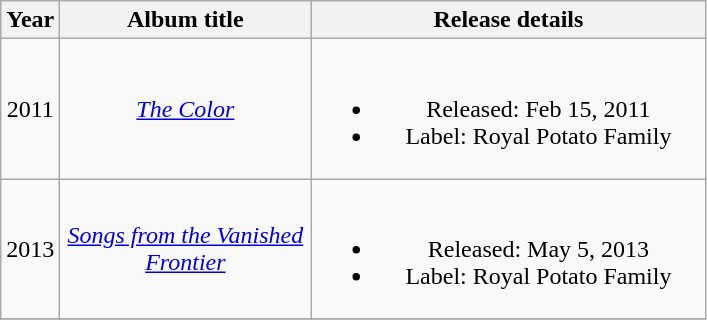<table class="wikitable plainrowheaders" style="text-align:center;">
<tr>
<th>Year</th>
<th scope="col" rowspan="1" style="width:10em;">Album title</th>
<th scope="col" rowspan="1" style="width:16em;">Release details</th>
</tr>
<tr>
<td>2011</td>
<td><em><a href='#'>The Color</a></em></td>
<td><br><ul><li>Released: Feb 15, 2011</li><li>Label: Royal Potato Family</li></ul></td>
</tr>
<tr>
<td>2013</td>
<td><em><a href='#'>Songs from the Vanished Frontier</a></em></td>
<td><br><ul><li>Released: May 5, 2013</li><li>Label: Royal Potato Family</li></ul></td>
</tr>
<tr>
</tr>
</table>
